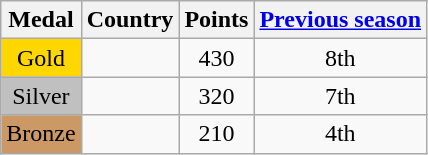<table class="wikitable">
<tr>
<th><strong>Medal</strong></th>
<th><strong>Country</strong></th>
<th><strong>Points</strong></th>
<th><strong><a href='#'>Previous season</a></strong></th>
</tr>
<tr align="center">
<td bgcolor="gold">Gold</td>
<td align="left"></td>
<td>430</td>
<td>8th</td>
</tr>
<tr align="center">
<td bgcolor="silver">Silver</td>
<td align="left"></td>
<td>320</td>
<td>7th</td>
</tr>
<tr align="center">
<td bgcolor="CC9966">Bronze</td>
<td align="left"></td>
<td>210</td>
<td>4th</td>
</tr>
</table>
